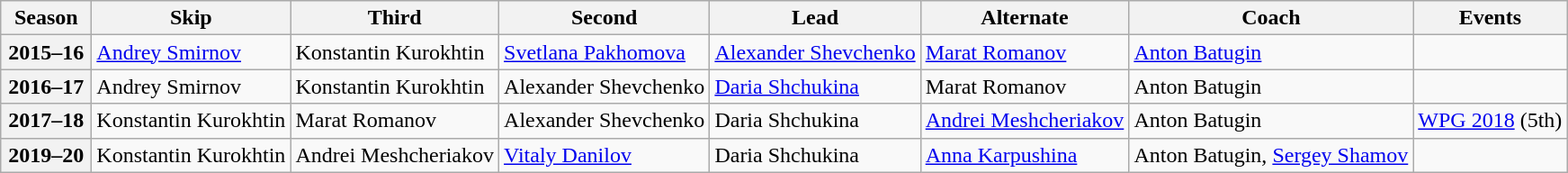<table class="wikitable">
<tr>
<th scope="col" width=60>Season</th>
<th scope="col">Skip</th>
<th scope="col">Third</th>
<th scope="col">Second</th>
<th scope="col">Lead</th>
<th scope="col">Alternate</th>
<th scope="col">Coach</th>
<th scope="col">Events</th>
</tr>
<tr>
<th scope="row">2015–16</th>
<td><a href='#'>Andrey Smirnov</a></td>
<td>Konstantin Kurokhtin</td>
<td><a href='#'>Svetlana Pakhomova</a></td>
<td><a href='#'>Alexander Shevchenko</a></td>
<td><a href='#'>Marat Romanov</a></td>
<td><a href='#'>Anton Batugin</a></td>
<td> </td>
</tr>
<tr>
<th scope="row">2016–17</th>
<td>Andrey Smirnov</td>
<td>Konstantin Kurokhtin</td>
<td>Alexander Shevchenko</td>
<td><a href='#'>Daria Shchukina</a></td>
<td>Marat Romanov</td>
<td>Anton Batugin</td>
<td> </td>
</tr>
<tr>
<th scope="row">2017–18</th>
<td>Konstantin Kurokhtin</td>
<td>Marat Romanov</td>
<td>Alexander Shevchenko</td>
<td>Daria Shchukina</td>
<td><a href='#'>Andrei Meshcheriakov</a></td>
<td>Anton Batugin</td>
<td><a href='#'>WPG 2018</a> (5th)</td>
</tr>
<tr>
<th scope="row">2019–20</th>
<td>Konstantin Kurokhtin</td>
<td>Andrei Meshcheriakov</td>
<td><a href='#'>Vitaly Danilov</a></td>
<td>Daria Shchukina</td>
<td><a href='#'>Anna Karpushina</a></td>
<td>Anton Batugin, <a href='#'>Sergey Shamov</a></td>
<td> </td>
</tr>
</table>
